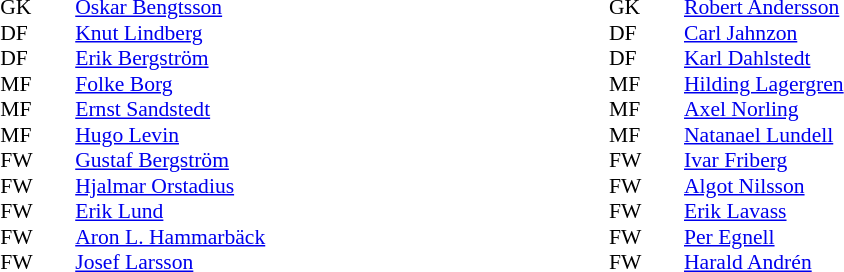<table width="100%">
<tr>
<td valign="top" width="50%"><br><table style="font-size: 90%" cellspacing="0" cellpadding="0" align=center>
<tr>
<th width="25"></th>
<th width="25"></th>
</tr>
<tr>
<td>GK</td>
<td></td>
<td> <a href='#'>Oskar Bengtsson</a></td>
</tr>
<tr>
<td>DF</td>
<td></td>
<td> <a href='#'>Knut Lindberg</a></td>
</tr>
<tr>
<td>DF</td>
<td></td>
<td> <a href='#'>Erik Bergström</a></td>
</tr>
<tr>
<td>MF</td>
<td></td>
<td> <a href='#'>Folke Borg</a></td>
</tr>
<tr>
<td>MF</td>
<td></td>
<td> <a href='#'>Ernst Sandstedt</a></td>
</tr>
<tr>
<td>MF</td>
<td></td>
<td> <a href='#'>Hugo Levin</a></td>
</tr>
<tr>
<td>FW</td>
<td></td>
<td> <a href='#'>Gustaf Bergström</a></td>
</tr>
<tr>
<td>FW</td>
<td></td>
<td> <a href='#'>Hjalmar Orstadius</a></td>
</tr>
<tr>
<td>FW</td>
<td></td>
<td> <a href='#'>Erik Lund</a></td>
</tr>
<tr>
<td>FW</td>
<td></td>
<td> <a href='#'>Aron L. Hammarbäck</a></td>
</tr>
<tr>
<td>FW</td>
<td></td>
<td> <a href='#'>Josef Larsson</a></td>
</tr>
</table>
</td>
<td valign="top" width="50%"><br><table style="font-size: 90%" cellspacing="0" cellpadding="0">
<tr>
<th width="25"></th>
<th width="25"></th>
</tr>
<tr>
<td>GK</td>
<td></td>
<td> <a href='#'>Robert Andersson</a></td>
</tr>
<tr>
<td>DF</td>
<td></td>
<td> <a href='#'>Carl Jahnzon</a></td>
</tr>
<tr>
<td>DF</td>
<td></td>
<td> <a href='#'>Karl Dahlstedt</a></td>
</tr>
<tr>
<td>MF</td>
<td></td>
<td> <a href='#'>Hilding Lagergren</a></td>
</tr>
<tr>
<td>MF</td>
<td></td>
<td> <a href='#'>Axel Norling</a></td>
</tr>
<tr>
<td>MF</td>
<td></td>
<td> <a href='#'>Natanael Lundell</a></td>
</tr>
<tr>
<td>FW</td>
<td></td>
<td> <a href='#'>Ivar Friberg</a></td>
</tr>
<tr>
<td>FW</td>
<td></td>
<td> <a href='#'>Algot Nilsson</a></td>
</tr>
<tr>
<td>FW</td>
<td></td>
<td> <a href='#'>Erik Lavass</a></td>
</tr>
<tr>
<td>FW</td>
<td></td>
<td> <a href='#'>Per Egnell</a></td>
</tr>
<tr>
<td>FW</td>
<td></td>
<td> <a href='#'>Harald Andrén</a></td>
</tr>
</table>
</td>
</tr>
</table>
